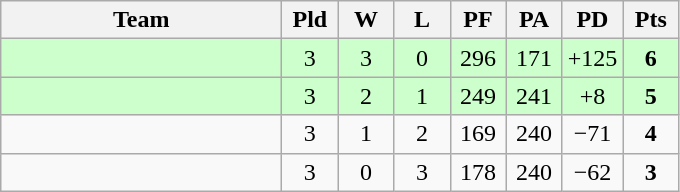<table class="wikitable" style="text-align:center;">
<tr>
<th width=180>Team</th>
<th width=30>Pld</th>
<th width=30>W</th>
<th width=30>L</th>
<th width=30>PF</th>
<th width=30>PA</th>
<th width=30>PD</th>
<th width=30>Pts</th>
</tr>
<tr bgcolor="#ccffcc">
<td align="left"></td>
<td>3</td>
<td>3</td>
<td>0</td>
<td>296</td>
<td>171</td>
<td>+125</td>
<td><strong>6</strong></td>
</tr>
<tr bgcolor="#ccffcc">
<td align="left"></td>
<td>3</td>
<td>2</td>
<td>1</td>
<td>249</td>
<td>241</td>
<td>+8</td>
<td><strong>5</strong></td>
</tr>
<tr>
<td align="left"></td>
<td>3</td>
<td>1</td>
<td>2</td>
<td>169</td>
<td>240</td>
<td>−71</td>
<td><strong>4</strong></td>
</tr>
<tr>
<td align="left"></td>
<td>3</td>
<td>0</td>
<td>3</td>
<td>178</td>
<td>240</td>
<td>−62</td>
<td><strong>3</strong></td>
</tr>
</table>
